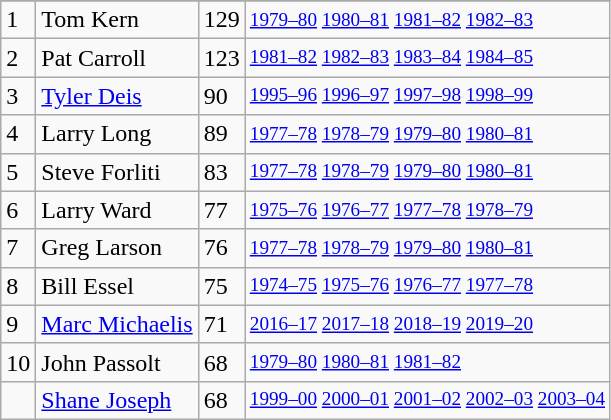<table class="wikitable">
<tr>
</tr>
<tr>
<td>1</td>
<td>Tom Kern</td>
<td>129</td>
<td style="font-size:80%;"><a href='#'>1979–80</a> <a href='#'>1980–81</a> <a href='#'>1981–82</a> <a href='#'>1982–83</a></td>
</tr>
<tr>
<td>2</td>
<td>Pat Carroll</td>
<td>123</td>
<td style="font-size:80%;"><a href='#'>1981–82</a> <a href='#'>1982–83</a> <a href='#'>1983–84</a> <a href='#'>1984–85</a></td>
</tr>
<tr>
<td>3</td>
<td><a href='#'>Tyler Deis</a></td>
<td>90</td>
<td style="font-size:80%;"><a href='#'>1995–96</a> <a href='#'>1996–97</a> <a href='#'>1997–98</a> <a href='#'>1998–99</a></td>
</tr>
<tr>
<td>4</td>
<td>Larry Long</td>
<td>89</td>
<td style="font-size:80%;"><a href='#'>1977–78</a> <a href='#'>1978–79</a> <a href='#'>1979–80</a> <a href='#'>1980–81</a></td>
</tr>
<tr>
<td>5</td>
<td>Steve Forliti</td>
<td>83</td>
<td style="font-size:80%;"><a href='#'>1977–78</a> <a href='#'>1978–79</a> <a href='#'>1979–80</a> <a href='#'>1980–81</a></td>
</tr>
<tr>
<td>6</td>
<td>Larry Ward</td>
<td>77</td>
<td style="font-size:80%;"><a href='#'>1975–76</a> <a href='#'>1976–77</a> <a href='#'>1977–78</a> <a href='#'>1978–79</a></td>
</tr>
<tr>
<td>7</td>
<td>Greg Larson</td>
<td>76</td>
<td style="font-size:80%;"><a href='#'>1977–78</a> <a href='#'>1978–79</a> <a href='#'>1979–80</a> <a href='#'>1980–81</a></td>
</tr>
<tr>
<td>8</td>
<td>Bill Essel</td>
<td>75</td>
<td style="font-size:80%;"><a href='#'>1974–75</a> <a href='#'>1975–76</a> <a href='#'>1976–77</a> <a href='#'>1977–78</a></td>
</tr>
<tr>
<td>9</td>
<td><a href='#'>Marc Michaelis</a></td>
<td>71</td>
<td style="font-size:80%;"><a href='#'>2016–17</a> <a href='#'>2017–18</a> <a href='#'>2018–19</a> <a href='#'>2019–20</a></td>
</tr>
<tr>
<td>10</td>
<td>John Passolt</td>
<td>68</td>
<td style="font-size:80%;"><a href='#'>1979–80</a> <a href='#'>1980–81</a> <a href='#'>1981–82</a></td>
</tr>
<tr>
<td></td>
<td><a href='#'>Shane Joseph</a></td>
<td>68</td>
<td style="font-size:80%;"><a href='#'>1999–00</a> <a href='#'>2000–01</a> <a href='#'>2001–02</a> <a href='#'>2002–03</a> <a href='#'>2003–04</a></td>
</tr>
</table>
